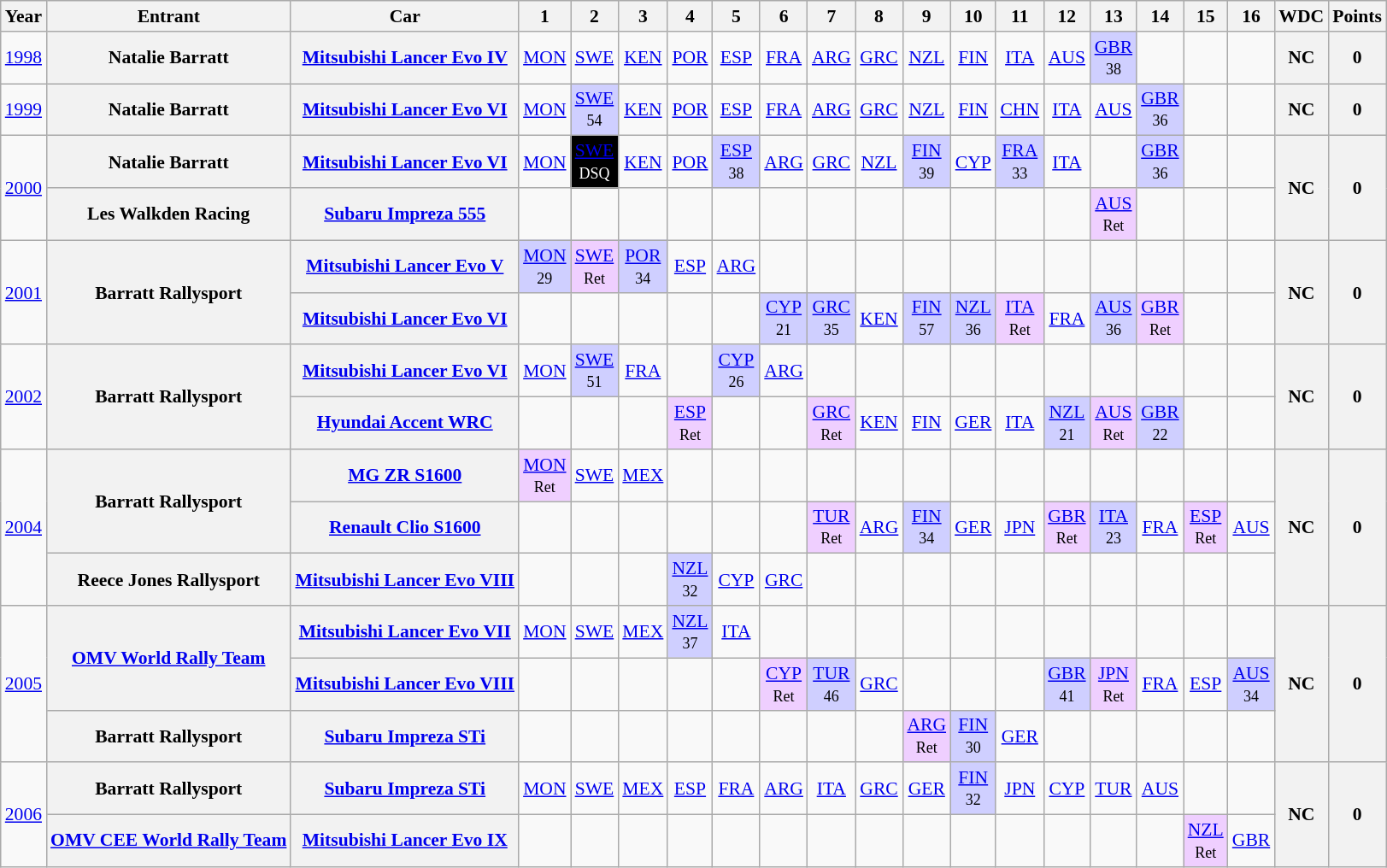<table class="wikitable" style="text-align:center; font-size:90%">
<tr>
<th>Year</th>
<th>Entrant</th>
<th>Car</th>
<th>1</th>
<th>2</th>
<th>3</th>
<th>4</th>
<th>5</th>
<th>6</th>
<th>7</th>
<th>8</th>
<th>9</th>
<th>10</th>
<th>11</th>
<th>12</th>
<th>13</th>
<th>14</th>
<th>15</th>
<th>16</th>
<th>WDC</th>
<th>Points</th>
</tr>
<tr>
<td><a href='#'>1998</a></td>
<th>Natalie Barratt</th>
<th><a href='#'>Mitsubishi Lancer Evo IV</a></th>
<td><a href='#'>MON</a></td>
<td><a href='#'>SWE</a></td>
<td><a href='#'>KEN</a></td>
<td><a href='#'>POR</a></td>
<td><a href='#'>ESP</a></td>
<td><a href='#'>FRA</a></td>
<td><a href='#'>ARG</a></td>
<td><a href='#'>GRC</a></td>
<td><a href='#'>NZL</a></td>
<td><a href='#'>FIN</a></td>
<td><a href='#'>ITA</a></td>
<td><a href='#'>AUS</a></td>
<td style="background:#CFCFFF;"><a href='#'>GBR</a><br><small>38</small></td>
<td></td>
<td></td>
<td></td>
<th>NC</th>
<th>0</th>
</tr>
<tr>
<td><a href='#'>1999</a></td>
<th>Natalie Barratt</th>
<th><a href='#'>Mitsubishi Lancer Evo VI</a></th>
<td><a href='#'>MON</a></td>
<td style="background:#CFCFFF;"><a href='#'>SWE</a><br><small>54</small></td>
<td><a href='#'>KEN</a></td>
<td><a href='#'>POR</a></td>
<td><a href='#'>ESP</a></td>
<td><a href='#'>FRA</a></td>
<td><a href='#'>ARG</a></td>
<td><a href='#'>GRC</a></td>
<td><a href='#'>NZL</a></td>
<td><a href='#'>FIN</a></td>
<td><a href='#'>CHN</a></td>
<td><a href='#'>ITA</a></td>
<td><a href='#'>AUS</a></td>
<td style="background:#CFCFFF;"><a href='#'>GBR</a><br><small>36</small></td>
<td></td>
<td></td>
<th>NC</th>
<th>0</th>
</tr>
<tr>
<td rowspan=2><a href='#'>2000</a></td>
<th>Natalie Barratt</th>
<th><a href='#'>Mitsubishi Lancer Evo VI</a></th>
<td><a href='#'>MON</a></td>
<td style="background:#000; color:#fff"><a href='#'><span>SWE</span></a><br><small>DSQ</small></td>
<td><a href='#'>KEN</a></td>
<td><a href='#'>POR</a></td>
<td style="background:#CFCFFF;"><a href='#'>ESP</a><br><small>38</small></td>
<td><a href='#'>ARG</a></td>
<td><a href='#'>GRC</a></td>
<td><a href='#'>NZL</a></td>
<td style="background:#CFCFFF;"><a href='#'>FIN</a><br><small>39</small></td>
<td><a href='#'>CYP</a></td>
<td style="background:#CFCFFF;"><a href='#'>FRA</a><br><small>33</small></td>
<td><a href='#'>ITA</a></td>
<td></td>
<td style="background:#CFCFFF;"><a href='#'>GBR</a><br><small>36</small></td>
<td></td>
<td></td>
<th rowspan=2>NC</th>
<th rowspan=2>0</th>
</tr>
<tr>
<th>Les Walkden Racing</th>
<th><a href='#'>Subaru Impreza 555</a></th>
<td></td>
<td></td>
<td></td>
<td></td>
<td></td>
<td></td>
<td></td>
<td></td>
<td></td>
<td></td>
<td></td>
<td></td>
<td style="background:#EFCFFF;"><a href='#'>AUS</a><br><small>Ret</small></td>
<td></td>
<td></td>
<td></td>
</tr>
<tr>
<td rowspan=2><a href='#'>2001</a></td>
<th rowspan=2>Barratt Rallysport</th>
<th><a href='#'>Mitsubishi Lancer Evo V</a></th>
<td style="background:#CFCFFF;"><a href='#'>MON</a><br><small>29</small></td>
<td style="background:#EFCFFF;"><a href='#'>SWE</a><br><small>Ret</small></td>
<td style="background:#CFCFFF;"><a href='#'>POR</a><br><small>34</small></td>
<td><a href='#'>ESP</a></td>
<td><a href='#'>ARG</a></td>
<td></td>
<td></td>
<td></td>
<td></td>
<td></td>
<td></td>
<td></td>
<td></td>
<td></td>
<td></td>
<td></td>
<th rowspan=2>NC</th>
<th rowspan=2>0</th>
</tr>
<tr>
<th><a href='#'>Mitsubishi Lancer Evo VI</a></th>
<td></td>
<td></td>
<td></td>
<td></td>
<td></td>
<td style="background:#CFCFFF;"><a href='#'>CYP</a><br><small>21</small></td>
<td style="background:#CFCFFF;"><a href='#'>GRC</a><br><small>35</small></td>
<td><a href='#'>KEN</a></td>
<td style="background:#CFCFFF;"><a href='#'>FIN</a><br><small>57</small></td>
<td style="background:#CFCFFF;"><a href='#'>NZL</a><br><small>36</small></td>
<td style="background:#EFCFFF;"><a href='#'>ITA</a><br><small>Ret</small></td>
<td><a href='#'>FRA</a></td>
<td style="background:#CFCFFF;"><a href='#'>AUS</a><br><small>36</small></td>
<td style="background:#EFCFFF;"><a href='#'>GBR</a><br><small>Ret</small></td>
<td></td>
<td></td>
</tr>
<tr>
<td rowspan=2><a href='#'>2002</a></td>
<th rowspan=2>Barratt Rallysport</th>
<th><a href='#'>Mitsubishi Lancer Evo VI</a></th>
<td><a href='#'>MON</a></td>
<td style="background:#CFCFFF;"><a href='#'>SWE</a><br><small>51</small></td>
<td><a href='#'>FRA</a></td>
<td></td>
<td style="background:#CFCFFF;"><a href='#'>CYP</a><br><small>26</small></td>
<td><a href='#'>ARG</a></td>
<td></td>
<td></td>
<td></td>
<td></td>
<td></td>
<td></td>
<td></td>
<td></td>
<td></td>
<td></td>
<th rowspan=2>NC</th>
<th rowspan=2>0</th>
</tr>
<tr>
<th><a href='#'>Hyundai Accent WRC</a></th>
<td></td>
<td></td>
<td></td>
<td style="background:#EFCFFF;"><a href='#'>ESP</a><br><small>Ret</small></td>
<td></td>
<td></td>
<td style="background:#EFCFFF;"><a href='#'>GRC</a><br><small>Ret</small></td>
<td><a href='#'>KEN</a></td>
<td><a href='#'>FIN</a></td>
<td><a href='#'>GER</a></td>
<td><a href='#'>ITA</a></td>
<td style="background:#CFCFFF;"><a href='#'>NZL</a><br><small>21</small></td>
<td style="background:#EFCFFF;"><a href='#'>AUS</a><br><small>Ret</small></td>
<td style="background:#CFCFFF;"><a href='#'>GBR</a><br><small>22</small></td>
<td></td>
<td></td>
</tr>
<tr>
<td rowspan=3><a href='#'>2004</a></td>
<th rowspan=2>Barratt Rallysport</th>
<th><a href='#'>MG ZR S1600</a></th>
<td style="background:#EFCFFF;"><a href='#'>MON</a><br><small>Ret</small></td>
<td><a href='#'>SWE</a></td>
<td><a href='#'>MEX</a></td>
<td></td>
<td></td>
<td></td>
<td></td>
<td></td>
<td></td>
<td></td>
<td></td>
<td></td>
<td></td>
<td></td>
<td></td>
<td></td>
<th rowspan=3>NC</th>
<th rowspan=3>0</th>
</tr>
<tr>
<th><a href='#'>Renault Clio S1600</a></th>
<td></td>
<td></td>
<td></td>
<td></td>
<td></td>
<td></td>
<td style="background:#EFCFFF;"><a href='#'>TUR</a><br><small>Ret</small></td>
<td><a href='#'>ARG</a></td>
<td style="background:#CFCFFF;"><a href='#'>FIN</a><br><small>34</small></td>
<td><a href='#'>GER</a></td>
<td><a href='#'>JPN</a></td>
<td style="background:#EFCFFF;"><a href='#'>GBR</a><br><small>Ret</small></td>
<td style="background:#CFCFFF;"><a href='#'>ITA</a><br><small>23</small></td>
<td><a href='#'>FRA</a></td>
<td style="background:#EFCFFF;"><a href='#'>ESP</a><br><small>Ret</small></td>
<td><a href='#'>AUS</a></td>
</tr>
<tr>
<th>Reece Jones Rallysport</th>
<th><a href='#'>Mitsubishi Lancer Evo VIII</a></th>
<td></td>
<td></td>
<td></td>
<td style="background:#CFCFFF;"><a href='#'>NZL</a><br><small>32</small></td>
<td><a href='#'>CYP</a></td>
<td><a href='#'>GRC</a></td>
<td></td>
<td></td>
<td></td>
<td></td>
<td></td>
<td></td>
<td></td>
<td></td>
<td></td>
<td></td>
</tr>
<tr>
<td rowspan=3><a href='#'>2005</a></td>
<th rowspan=2><a href='#'>OMV World Rally Team</a></th>
<th><a href='#'>Mitsubishi Lancer Evo VII</a></th>
<td><a href='#'>MON</a></td>
<td><a href='#'>SWE</a></td>
<td><a href='#'>MEX</a></td>
<td style="background:#CFCFFF;"><a href='#'>NZL</a><br><small>37</small></td>
<td><a href='#'>ITA</a></td>
<td></td>
<td></td>
<td></td>
<td></td>
<td></td>
<td></td>
<td></td>
<td></td>
<td></td>
<td></td>
<td></td>
<th rowspan=3>NC</th>
<th rowspan=3>0</th>
</tr>
<tr>
<th><a href='#'>Mitsubishi Lancer Evo VIII</a></th>
<td></td>
<td></td>
<td></td>
<td></td>
<td></td>
<td style="background:#EFCFFF;"><a href='#'>CYP</a><br><small>Ret</small></td>
<td style="background:#CFCFFF;"><a href='#'>TUR</a><br><small>46</small></td>
<td><a href='#'>GRC</a></td>
<td></td>
<td></td>
<td></td>
<td style="background:#CFCFFF;"><a href='#'>GBR</a><br><small>41</small></td>
<td style="background:#EFCFFF;"><a href='#'>JPN</a><br><small>Ret</small></td>
<td><a href='#'>FRA</a></td>
<td><a href='#'>ESP</a></td>
<td style="background:#CFCFFF;"><a href='#'>AUS</a><br><small>34</small></td>
</tr>
<tr>
<th>Barratt Rallysport</th>
<th><a href='#'>Subaru Impreza STi</a></th>
<td></td>
<td></td>
<td></td>
<td></td>
<td></td>
<td></td>
<td></td>
<td></td>
<td style="background:#EFCFFF;"><a href='#'>ARG</a><br><small>Ret</small></td>
<td style="background:#CFCFFF;"><a href='#'>FIN</a><br><small>30</small></td>
<td><a href='#'>GER</a></td>
<td></td>
<td></td>
<td></td>
<td></td>
<td></td>
</tr>
<tr>
<td rowspan=2><a href='#'>2006</a></td>
<th>Barratt Rallysport</th>
<th><a href='#'>Subaru Impreza STi</a></th>
<td><a href='#'>MON</a></td>
<td><a href='#'>SWE</a></td>
<td><a href='#'>MEX</a></td>
<td><a href='#'>ESP</a></td>
<td><a href='#'>FRA</a></td>
<td><a href='#'>ARG</a></td>
<td><a href='#'>ITA</a></td>
<td><a href='#'>GRC</a></td>
<td><a href='#'>GER</a></td>
<td style="background:#CFCFFF;"><a href='#'>FIN</a><br><small>32</small></td>
<td><a href='#'>JPN</a></td>
<td><a href='#'>CYP</a></td>
<td><a href='#'>TUR</a></td>
<td><a href='#'>AUS</a></td>
<td></td>
<td></td>
<th rowspan=2>NC</th>
<th rowspan=2>0</th>
</tr>
<tr>
<th><a href='#'>OMV CEE World Rally Team</a></th>
<th><a href='#'>Mitsubishi Lancer Evo IX</a></th>
<td></td>
<td></td>
<td></td>
<td></td>
<td></td>
<td></td>
<td></td>
<td></td>
<td></td>
<td></td>
<td></td>
<td></td>
<td></td>
<td></td>
<td style="background:#EFCFFF;"><a href='#'>NZL</a><br><small>Ret</small></td>
<td><a href='#'>GBR</a></td>
</tr>
</table>
